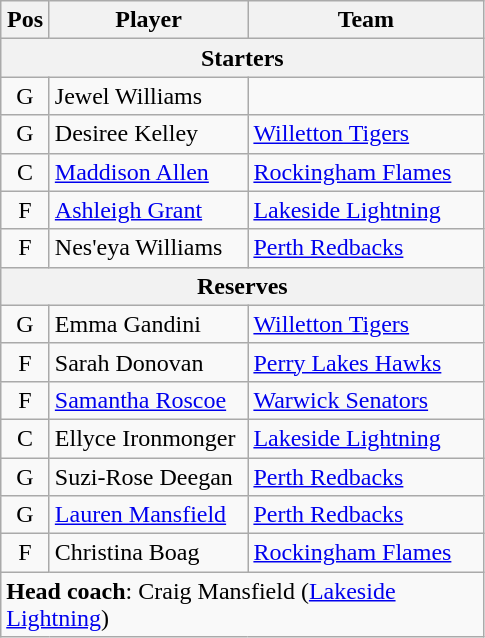<table class="wikitable" style="text-align:center">
<tr>
<th scope="col" width="25px">Pos</th>
<th scope="col" width="125px">Player</th>
<th scope="col" width="150px">Team</th>
</tr>
<tr>
<th scope="col" colspan="3">Starters</th>
</tr>
<tr>
<td>G</td>
<td style="text-align:left">Jewel Williams</td>
<td style="text-align:left"></td>
</tr>
<tr>
<td>G</td>
<td style="text-align:left">Desiree Kelley</td>
<td style="text-align:left"><a href='#'>Willetton Tigers</a></td>
</tr>
<tr>
<td>C</td>
<td style="text-align:left"><a href='#'>Maddison Allen</a></td>
<td style="text-align:left"><a href='#'>Rockingham Flames</a></td>
</tr>
<tr>
<td>F</td>
<td style="text-align:left"><a href='#'>Ashleigh Grant</a></td>
<td style="text-align:left"><a href='#'>Lakeside Lightning</a></td>
</tr>
<tr>
<td>F</td>
<td style="text-align:left">Nes'eya Williams</td>
<td style="text-align:left"><a href='#'>Perth Redbacks</a></td>
</tr>
<tr>
<th scope="col" colspan="3">Reserves</th>
</tr>
<tr>
<td>G</td>
<td style="text-align:left">Emma Gandini</td>
<td style="text-align:left"><a href='#'>Willetton Tigers</a></td>
</tr>
<tr>
<td>F</td>
<td style="text-align:left">Sarah Donovan</td>
<td style="text-align:left"><a href='#'>Perry Lakes Hawks</a></td>
</tr>
<tr>
<td>F</td>
<td style="text-align:left"><a href='#'>Samantha Roscoe</a></td>
<td style="text-align:left"><a href='#'>Warwick Senators</a></td>
</tr>
<tr>
<td>C</td>
<td style="text-align:left">Ellyce Ironmonger</td>
<td style="text-align:left"><a href='#'>Lakeside Lightning</a></td>
</tr>
<tr>
<td>G</td>
<td style="text-align:left">Suzi-Rose Deegan</td>
<td style="text-align:left"><a href='#'>Perth Redbacks</a></td>
</tr>
<tr>
<td>G</td>
<td style="text-align:left"><a href='#'>Lauren Mansfield</a></td>
<td style="text-align:left"><a href='#'>Perth Redbacks</a></td>
</tr>
<tr>
<td>F</td>
<td style="text-align:left">Christina Boag</td>
<td style="text-align:left"><a href='#'>Rockingham Flames</a></td>
</tr>
<tr>
<td style="text-align:left" colspan="3"><strong>Head coach</strong>: Craig Mansfield (<a href='#'>Lakeside Lightning</a>)</td>
</tr>
</table>
